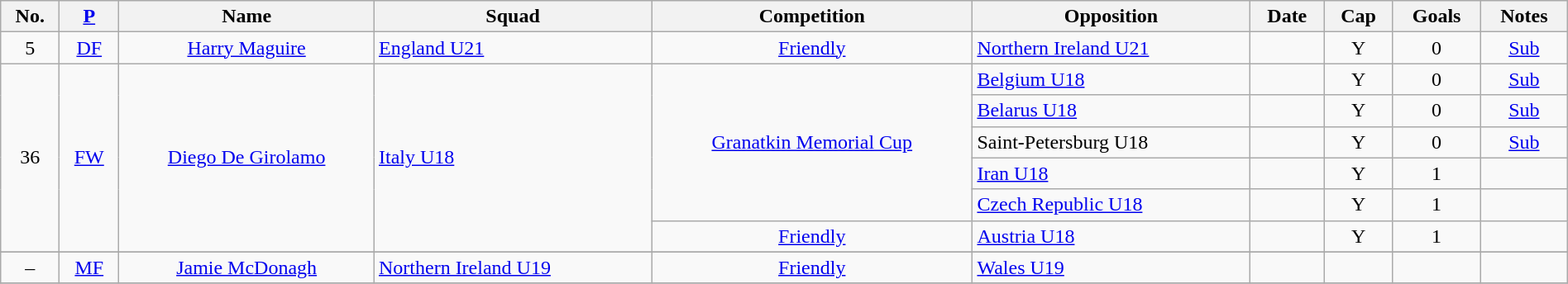<table width=100% class="wikitable" style="text-align: center;">
<tr>
<th>No.</th>
<th><a href='#'>P</a></th>
<th>Name</th>
<th>Squad</th>
<th>Competition</th>
<th>Opposition</th>
<th>Date</th>
<th>Cap</th>
<th>Goals</th>
<th>Notes</th>
</tr>
<tr>
<td>5</td>
<td><a href='#'>DF</a></td>
<td><a href='#'>Harry Maguire</a></td>
<td align=left> <a href='#'>England U21</a></td>
<td><a href='#'>Friendly</a></td>
<td align=left> <a href='#'>Northern Ireland U21</a></td>
<td></td>
<td>Y</td>
<td>0</td>
<td><a href='#'>Sub</a></td>
</tr>
<tr>
<td rowspan="6">36</td>
<td rowspan="6"><a href='#'>FW</a></td>
<td rowspan="6"><a href='#'>Diego De Girolamo</a></td>
<td rowspan="6" align=left> <a href='#'>Italy U18</a></td>
<td rowspan="5"><a href='#'>Granatkin Memorial Cup</a></td>
<td align=left> <a href='#'>Belgium U18</a></td>
<td></td>
<td>Y</td>
<td>0</td>
<td><a href='#'>Sub</a></td>
</tr>
<tr>
<td align=left> <a href='#'>Belarus U18</a></td>
<td></td>
<td>Y</td>
<td>0</td>
<td><a href='#'>Sub</a></td>
</tr>
<tr>
<td align=left> Saint-Petersburg U18</td>
<td></td>
<td>Y</td>
<td>0</td>
<td><a href='#'>Sub</a></td>
</tr>
<tr>
<td align=left> <a href='#'>Iran U18</a></td>
<td></td>
<td>Y</td>
<td>1</td>
<td></td>
</tr>
<tr>
<td align=left> <a href='#'>Czech Republic U18</a></td>
<td></td>
<td>Y</td>
<td>1</td>
<td></td>
</tr>
<tr>
<td><a href='#'>Friendly</a></td>
<td align=left> <a href='#'>Austria U18</a></td>
<td></td>
<td>Y</td>
<td>1</td>
<td></td>
</tr>
<tr>
</tr>
<tr>
<td>–</td>
<td><a href='#'>MF</a></td>
<td><a href='#'>Jamie McDonagh</a></td>
<td align=left> <a href='#'>Northern Ireland U19</a></td>
<td><a href='#'>Friendly</a></td>
<td align=left> <a href='#'>Wales U19</a></td>
<td></td>
<td></td>
<td></td>
<td></td>
</tr>
<tr>
</tr>
</table>
